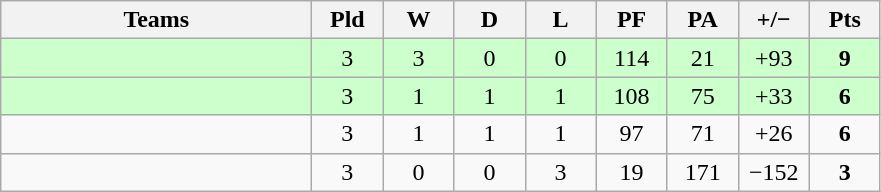<table class="wikitable" style="text-align: center;">
<tr>
<th width="200">Teams</th>
<th width="40">Pld</th>
<th width="40">W</th>
<th width="40">D</th>
<th width="40">L</th>
<th width="40">PF</th>
<th width="40">PA</th>
<th width="40">+/−</th>
<th width="40">Pts</th>
</tr>
<tr bgcolor=ccffcc>
<td align=left></td>
<td>3</td>
<td>3</td>
<td>0</td>
<td>0</td>
<td>114</td>
<td>21</td>
<td>+93</td>
<td><strong>9</strong></td>
</tr>
<tr bgcolor=ccffcc>
<td align=left></td>
<td>3</td>
<td>1</td>
<td>1</td>
<td>1</td>
<td>108</td>
<td>75</td>
<td>+33</td>
<td><strong>6</strong></td>
</tr>
<tr>
<td align=left></td>
<td>3</td>
<td>1</td>
<td>1</td>
<td>1</td>
<td>97</td>
<td>71</td>
<td>+26</td>
<td><strong>6</strong></td>
</tr>
<tr>
<td align=left></td>
<td>3</td>
<td>0</td>
<td>0</td>
<td>3</td>
<td>19</td>
<td>171</td>
<td>−152</td>
<td><strong>3</strong></td>
</tr>
</table>
